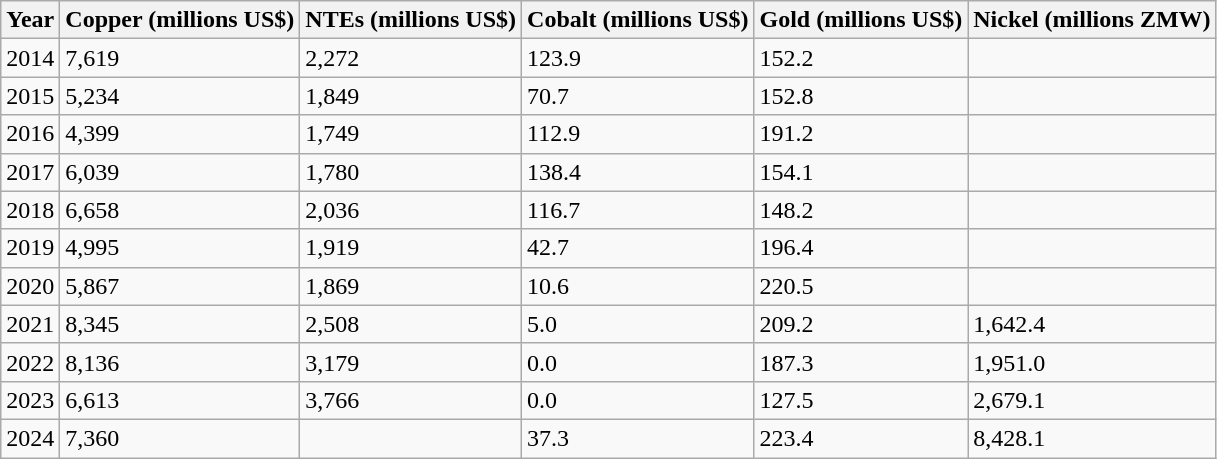<table class="wikitable sortable">
<tr>
<th>Year</th>
<th>Copper (millions US$)</th>
<th>NTEs (millions US$)</th>
<th>Cobalt (millions US$)</th>
<th>Gold (millions US$)</th>
<th>Nickel  (millions ZMW)</th>
</tr>
<tr>
<td>2014</td>
<td>7,619</td>
<td>2,272</td>
<td>123.9</td>
<td>152.2</td>
<td></td>
</tr>
<tr>
<td>2015</td>
<td>5,234</td>
<td>1,849</td>
<td>  70.7</td>
<td>152.8</td>
<td></td>
</tr>
<tr>
<td>2016</td>
<td>4,399</td>
<td>1,749</td>
<td>112.9</td>
<td>191.2</td>
<td></td>
</tr>
<tr>
<td>2017</td>
<td>6,039</td>
<td>1,780</td>
<td>138.4</td>
<td>154.1</td>
<td></td>
</tr>
<tr>
<td>2018</td>
<td>6,658</td>
<td>2,036</td>
<td>116.7</td>
<td>148.2</td>
<td></td>
</tr>
<tr>
<td>2019</td>
<td>4,995</td>
<td>1,919</td>
<td>  42.7</td>
<td>196.4</td>
<td></td>
</tr>
<tr>
<td>2020</td>
<td>5,867</td>
<td>1,869</td>
<td>  10.6</td>
<td>220.5</td>
<td></td>
</tr>
<tr>
<td>2021</td>
<td>8,345</td>
<td>2,508</td>
<td>    5.0</td>
<td>209.2</td>
<td>1,642.4</td>
</tr>
<tr>
<td>2022</td>
<td>8,136</td>
<td>3,179</td>
<td>    0.0</td>
<td>187.3</td>
<td>1,951.0</td>
</tr>
<tr>
<td>2023</td>
<td>6,613</td>
<td>3,766</td>
<td>    0.0</td>
<td>127.5</td>
<td>2,679.1</td>
</tr>
<tr>
<td>2024</td>
<td>7,360</td>
<td></td>
<td>37.3</td>
<td>223.4</td>
<td>8,428.1</td>
</tr>
</table>
